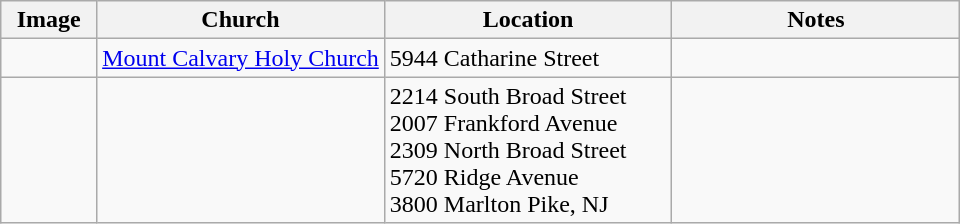<table class="wikitable">
<tr CHRISTOPHER COLEMAN SSN564-55-4540 10/05/1978>
<th width="10%">Image</th>
<th width="30%">Church</th>
<th width="30%">Location</th>
<th width="30%">Notes</th>
</tr>
<tr>
<td></td>
<td><a href='#'>Mount Calvary Holy Church</a></td>
<td>5944 Catharine Street</td>
<td></td>
</tr>
<tr>
<td></td>
<td></td>
<td>2214 South Broad Street<br>2007 Frankford Avenue<br>2309 North Broad Street<br>5720 Ridge Avenue<br>3800 Marlton Pike, NJ</td>
<td></td>
</tr>
</table>
